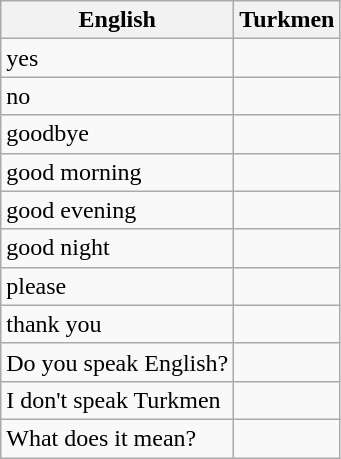<table class="wikitable">
<tr>
<th><strong>English</strong></th>
<th><strong>Turkmen</strong></th>
</tr>
<tr>
<td>yes</td>
<td></td>
</tr>
<tr>
<td>no</td>
<td></td>
</tr>
<tr>
<td>goodbye</td>
<td></td>
</tr>
<tr>
<td>good morning</td>
<td></td>
</tr>
<tr>
<td>good evening</td>
<td></td>
</tr>
<tr>
<td>good night</td>
<td></td>
</tr>
<tr>
<td>please</td>
<td></td>
</tr>
<tr>
<td>thank you</td>
<td></td>
</tr>
<tr>
<td>Do you speak English?</td>
<td></td>
</tr>
<tr>
<td>I don't speak Turkmen</td>
<td></td>
</tr>
<tr>
<td>What does it mean?</td>
<td></td>
</tr>
</table>
